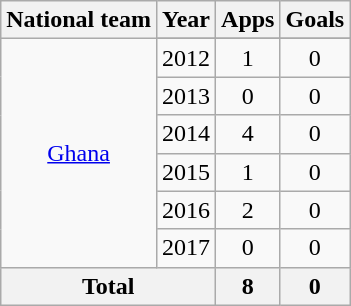<table class="wikitable" style="text-align:center">
<tr>
<th>National team</th>
<th>Year</th>
<th>Apps</th>
<th>Goals</th>
</tr>
<tr>
<td rowspan="7"><a href='#'>Ghana</a></td>
</tr>
<tr>
<td>2012</td>
<td>1</td>
<td>0</td>
</tr>
<tr>
<td>2013</td>
<td>0</td>
<td>0</td>
</tr>
<tr>
<td>2014</td>
<td>4</td>
<td>0</td>
</tr>
<tr>
<td>2015</td>
<td>1</td>
<td>0</td>
</tr>
<tr>
<td>2016</td>
<td>2</td>
<td>0</td>
</tr>
<tr>
<td>2017</td>
<td>0</td>
<td>0</td>
</tr>
<tr>
<th colspan=2>Total</th>
<th>8</th>
<th>0</th>
</tr>
</table>
